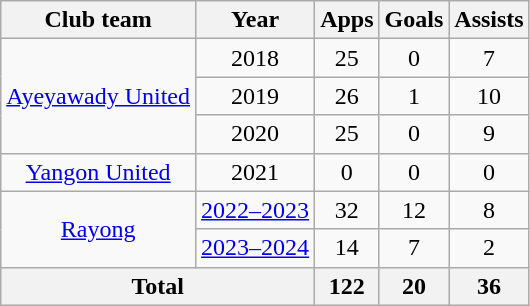<table class="wikitable" style="text-align: center;">
<tr>
<th>Club team</th>
<th>Year</th>
<th>Apps</th>
<th>Goals</th>
<th>Assists</th>
</tr>
<tr>
<td rowspan="3"><a href='#'>Ayeyawady United</a></td>
<td>2018</td>
<td>25</td>
<td>0</td>
<td>7</td>
</tr>
<tr>
<td>2019</td>
<td>26</td>
<td>1</td>
<td>10</td>
</tr>
<tr>
<td>2020</td>
<td>25</td>
<td>0</td>
<td>9</td>
</tr>
<tr>
<td rowspan="1"><a href='#'>Yangon United</a></td>
<td>2021</td>
<td>0</td>
<td>0</td>
<td>0</td>
</tr>
<tr>
<td rowspan="2"><a href='#'>Rayong</a></td>
<td><a href='#'>2022–2023</a></td>
<td>32</td>
<td>12</td>
<td>8</td>
</tr>
<tr>
<td><a href='#'>2023–2024</a></td>
<td>14</td>
<td>7</td>
<td>2</td>
</tr>
<tr>
<th colspan="2">Total</th>
<th>122</th>
<th>20</th>
<th>36</th>
</tr>
</table>
